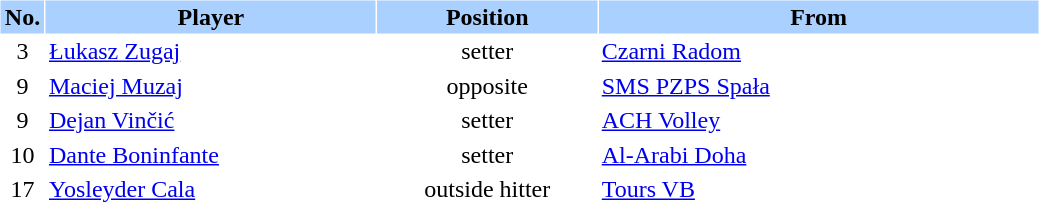<table border="0" cellspacing="1" cellpadding="2">
<tr bgcolor=#AAD0FF>
<th width=4%>No.</th>
<th width=30%>Player</th>
<th width=20%>Position</th>
<th width=40%>From</th>
</tr>
<tr>
<td align=center>3</td>
<td> <a href='#'>Łukasz Zugaj</a></td>
<td align=center>setter</td>
<td><a href='#'>Czarni Radom</a></td>
</tr>
<tr>
<td align=center>9</td>
<td> <a href='#'>Maciej Muzaj</a></td>
<td align=center>opposite</td>
<td><a href='#'>SMS PZPS Spała</a></td>
</tr>
<tr>
<td align=center>9</td>
<td> <a href='#'>Dejan Vinčić</a></td>
<td align=center>setter</td>
<td><a href='#'>ACH Volley</a></td>
</tr>
<tr>
<td align=center>10</td>
<td> <a href='#'>Dante Boninfante</a></td>
<td align=center>setter</td>
<td><a href='#'>Al-Arabi Doha</a></td>
</tr>
<tr>
<td align=center>17</td>
<td> <a href='#'>Yosleyder Cala</a></td>
<td align=center>outside hitter</td>
<td><a href='#'>Tours VB</a></td>
</tr>
<tr>
</tr>
</table>
